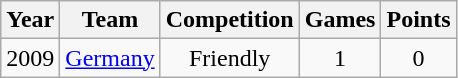<table class="wikitable">
<tr>
<th>Year</th>
<th>Team</th>
<th>Competition</th>
<th>Games</th>
<th>Points</th>
</tr>
<tr align="center">
<td>2009</td>
<td><a href='#'>Germany</a></td>
<td>Friendly</td>
<td>1</td>
<td>0</td>
</tr>
</table>
